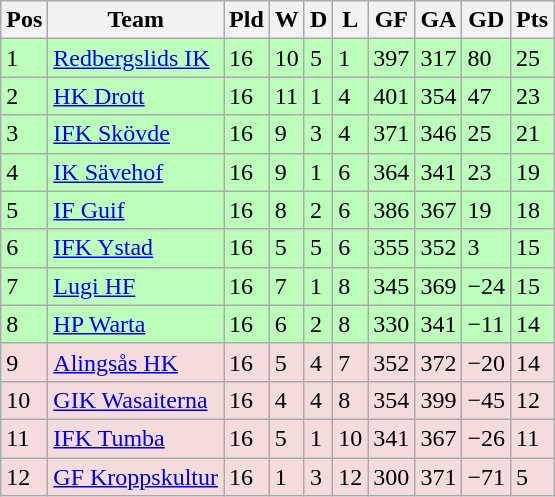<table class="wikitable">
<tr>
<th><span>Pos</span></th>
<th>Team</th>
<th><span>Pld</span></th>
<th><span>W</span></th>
<th><span>D</span></th>
<th><span>L</span></th>
<th><span>GF</span></th>
<th><span>GA</span></th>
<th><span>GD</span></th>
<th><span>Pts</span></th>
</tr>
<tr style="background:#bbffbb">
<td>1</td>
<td><a href='#'>Redbergslids IK</a></td>
<td>16</td>
<td>10</td>
<td>5</td>
<td>1</td>
<td>397</td>
<td>317</td>
<td>80</td>
<td>25</td>
</tr>
<tr style="background:#bbffbb">
<td>2</td>
<td><a href='#'>HK Drott</a></td>
<td>16</td>
<td>11</td>
<td>1</td>
<td>4</td>
<td>401</td>
<td>354</td>
<td>47</td>
<td>23</td>
</tr>
<tr style="background:#bbffbb">
<td>3</td>
<td><a href='#'>IFK Skövde</a></td>
<td>16</td>
<td>9</td>
<td>3</td>
<td>4</td>
<td>371</td>
<td>346</td>
<td>25</td>
<td>21</td>
</tr>
<tr style="background:#bbffbb">
<td>4</td>
<td><a href='#'>IK Sävehof</a></td>
<td>16</td>
<td>9</td>
<td>1</td>
<td>6</td>
<td>364</td>
<td>341</td>
<td>23</td>
<td>19</td>
</tr>
<tr style="background:#bbffbb">
<td>5</td>
<td><a href='#'>IF Guif</a></td>
<td>16</td>
<td>8</td>
<td>2</td>
<td>6</td>
<td>386</td>
<td>367</td>
<td>19</td>
<td>18</td>
</tr>
<tr style="background:#bbffbb">
<td>6</td>
<td><a href='#'>IFK Ystad</a></td>
<td>16</td>
<td>5</td>
<td>5</td>
<td>6</td>
<td>355</td>
<td>352</td>
<td>3</td>
<td>15</td>
</tr>
<tr style="background:#bbffbb">
<td>7</td>
<td><a href='#'>Lugi HF</a></td>
<td>16</td>
<td>7</td>
<td>1</td>
<td>8</td>
<td>345</td>
<td>369</td>
<td>−24</td>
<td>15</td>
</tr>
<tr style="background:#bbffbb">
<td>8</td>
<td><a href='#'>HP Warta</a></td>
<td>16</td>
<td>6</td>
<td>2</td>
<td>8</td>
<td>330</td>
<td>341</td>
<td>−11</td>
<td>14</td>
</tr>
<tr style="background:#f4dcdc">
<td>9</td>
<td><a href='#'>Alingsås HK</a></td>
<td>16</td>
<td>5</td>
<td>4</td>
<td>7</td>
<td>352</td>
<td>372</td>
<td>−20</td>
<td>14</td>
</tr>
<tr style="background:#f4dcdc">
<td>10</td>
<td><a href='#'>GIK Wasaiterna</a></td>
<td>16</td>
<td>4</td>
<td>4</td>
<td>8</td>
<td>354</td>
<td>399</td>
<td>−45</td>
<td>12</td>
</tr>
<tr style="background:#f4dcdc">
<td>11</td>
<td><a href='#'>IFK Tumba</a></td>
<td>16</td>
<td>5</td>
<td>1</td>
<td>10</td>
<td>341</td>
<td>367</td>
<td>−26</td>
<td>11</td>
</tr>
<tr style="background:#f4dcdc">
<td>12</td>
<td><a href='#'>GF Kroppskultur</a></td>
<td>16</td>
<td>1</td>
<td>3</td>
<td>12</td>
<td>300</td>
<td>371</td>
<td>−71</td>
<td>5</td>
</tr>
</table>
